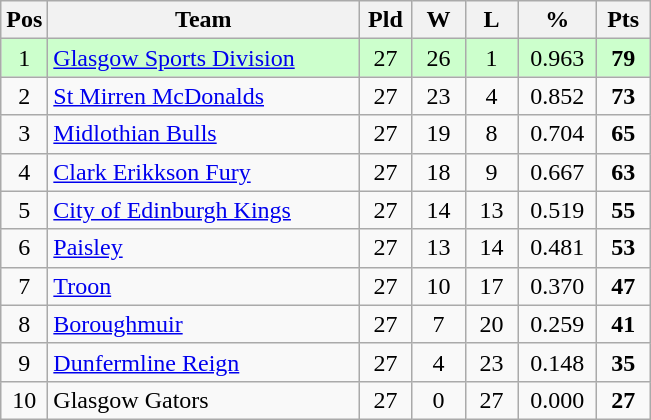<table class="wikitable" style="text-align: center;">
<tr>
<th>Pos</th>
<th scope="col" style="width: 200px;">Team</th>
<th scope="col" style="width: 28px;">Pld</th>
<th scope="col" style="width: 28px;">W</th>
<th scope="col" style="width: 28px;">L</th>
<th scope="col" style="width: 45px;">%</th>
<th scope="col" style="width: 28px;">Pts</th>
</tr>
<tr style="background: #ccffcc;">
<td>1</td>
<td style="text-align:left;"><a href='#'>Glasgow Sports Division</a></td>
<td>27</td>
<td>26</td>
<td>1</td>
<td>0.963</td>
<td><strong>79</strong></td>
</tr>
<tr style="background: ;">
<td>2</td>
<td style="text-align:left;"><a href='#'>St Mirren McDonalds</a></td>
<td>27</td>
<td>23</td>
<td>4</td>
<td>0.852</td>
<td><strong>73</strong></td>
</tr>
<tr style="background: ;">
<td>3</td>
<td style="text-align:left;"><a href='#'>Midlothian Bulls</a></td>
<td>27</td>
<td>19</td>
<td>8</td>
<td>0.704</td>
<td><strong>65</strong></td>
</tr>
<tr style="background: ;">
<td>4</td>
<td style="text-align:left;"><a href='#'>Clark Erikkson Fury</a></td>
<td>27</td>
<td>18</td>
<td>9</td>
<td>0.667</td>
<td><strong>63</strong></td>
</tr>
<tr style="background: ;">
<td>5</td>
<td style="text-align:left;"><a href='#'>City of Edinburgh Kings</a></td>
<td>27</td>
<td>14</td>
<td>13</td>
<td>0.519</td>
<td><strong>55</strong></td>
</tr>
<tr style="background: ;">
<td>6</td>
<td style="text-align:left;"><a href='#'>Paisley</a></td>
<td>27</td>
<td>13</td>
<td>14</td>
<td>0.481</td>
<td><strong>53</strong></td>
</tr>
<tr style="background: ;">
<td>7</td>
<td style="text-align:left;"><a href='#'>Troon</a></td>
<td>27</td>
<td>10</td>
<td>17</td>
<td>0.370</td>
<td><strong>47</strong></td>
</tr>
<tr style="background: ;">
<td>8</td>
<td style="text-align:left;"><a href='#'>Boroughmuir</a></td>
<td>27</td>
<td>7</td>
<td>20</td>
<td>0.259</td>
<td><strong>41</strong></td>
</tr>
<tr>
<td>9</td>
<td style="text-align:left;"><a href='#'>Dunfermline Reign</a></td>
<td>27</td>
<td>4</td>
<td>23</td>
<td>0.148</td>
<td><strong>35</strong></td>
</tr>
<tr>
<td>10</td>
<td style="text-align:left;">Glasgow Gators</td>
<td>27</td>
<td>0</td>
<td>27</td>
<td>0.000</td>
<td><strong>27</strong></td>
</tr>
</table>
